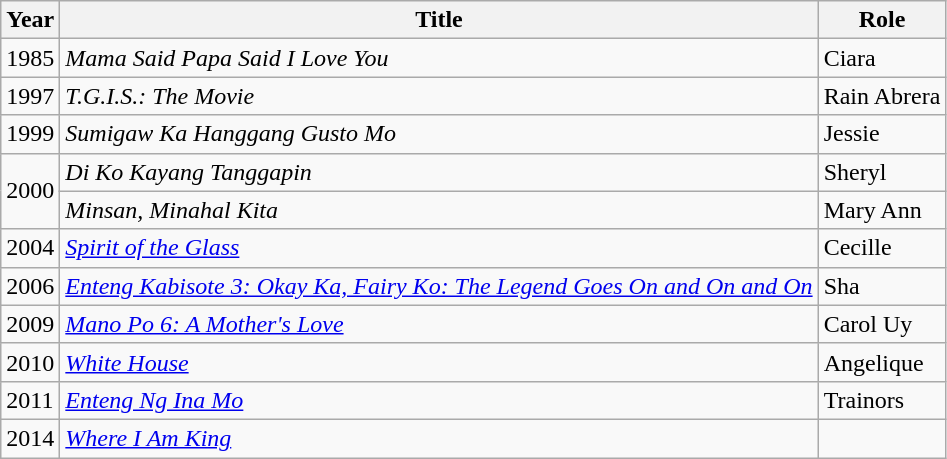<table class="wikitable">
<tr>
<th>Year</th>
<th>Title</th>
<th>Role</th>
</tr>
<tr>
<td>1985</td>
<td><em>Mama Said Papa Said I Love You</em></td>
<td>Ciara</td>
</tr>
<tr>
<td>1997</td>
<td><em>T.G.I.S.: The Movie</em></td>
<td>Rain Abrera</td>
</tr>
<tr>
<td>1999</td>
<td><em>Sumigaw Ka Hanggang Gusto Mo</em></td>
<td>Jessie</td>
</tr>
<tr>
<td rowspan=2>2000</td>
<td><em>Di Ko Kayang Tanggapin</em></td>
<td>Sheryl</td>
</tr>
<tr>
<td><em>Minsan, Minahal Kita</em></td>
<td>Mary Ann</td>
</tr>
<tr>
<td>2004</td>
<td><em><a href='#'>Spirit of the Glass</a></em></td>
<td>Cecille</td>
</tr>
<tr>
<td>2006</td>
<td><em><a href='#'>Enteng Kabisote 3: Okay Ka, Fairy Ko: The Legend Goes On and On and On</a></em></td>
<td>Sha</td>
</tr>
<tr>
<td>2009</td>
<td><em><a href='#'>Mano Po 6: A Mother's Love</a></em></td>
<td>Carol Uy</td>
</tr>
<tr>
<td>2010</td>
<td><em><a href='#'>White House</a></em></td>
<td>Angelique</td>
</tr>
<tr>
<td>2011</td>
<td><em><a href='#'>Enteng Ng Ina Mo</a></em></td>
<td>Trainors</td>
</tr>
<tr>
<td>2014</td>
<td><em><a href='#'>Where I Am King</a></em></td>
<td></td>
</tr>
</table>
